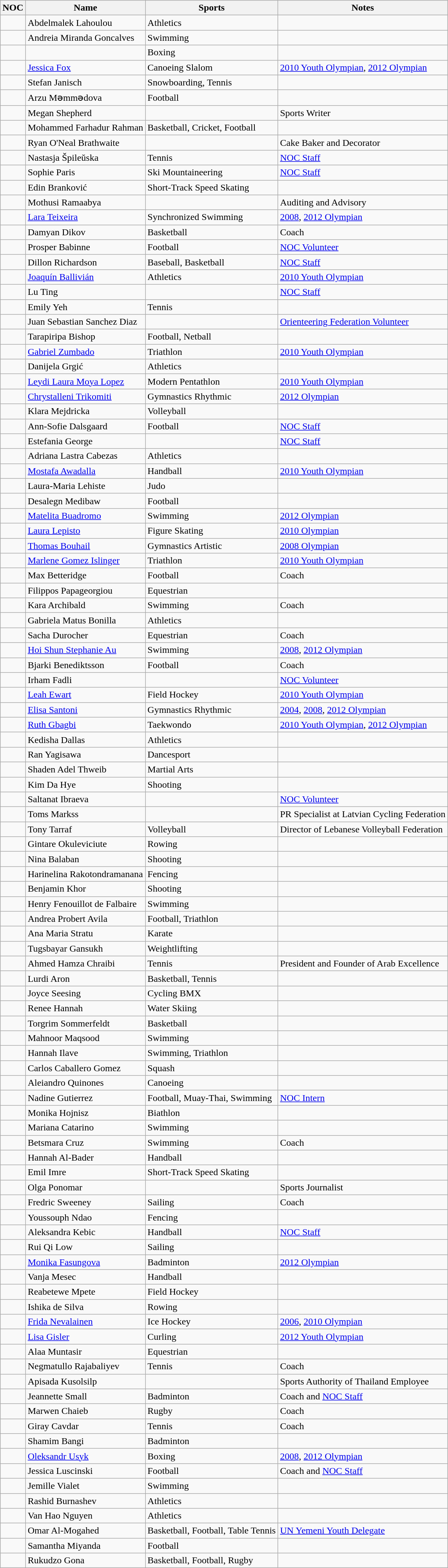<table class="wikitable collapsible collapsed sortable">
<tr>
<th>NOC</th>
<th>Name</th>
<th>Sports</th>
<th>Notes</th>
</tr>
<tr>
<td></td>
<td>Abdelmalek Lahoulou</td>
<td>Athletics</td>
<td></td>
</tr>
<tr>
<td></td>
<td>Andreia Miranda Goncalves</td>
<td>Swimming</td>
<td></td>
</tr>
<tr>
<td></td>
<td></td>
<td>Boxing</td>
<td></td>
</tr>
<tr>
<td></td>
<td><a href='#'>Jessica Fox</a></td>
<td>Canoeing Slalom</td>
<td><a href='#'>2010 Youth Olympian</a>, <a href='#'>2012 Olympian</a></td>
</tr>
<tr>
<td></td>
<td>Stefan Janisch</td>
<td>Snowboarding, Tennis</td>
<td></td>
</tr>
<tr>
<td></td>
<td>Arzu Məmmədova</td>
<td>Football</td>
<td></td>
</tr>
<tr>
<td></td>
<td>Megan Shepherd</td>
<td></td>
<td>Sports Writer</td>
</tr>
<tr>
<td></td>
<td>Mohammed Farhadur Rahman</td>
<td>Basketball, Cricket, Football</td>
<td></td>
</tr>
<tr>
<td></td>
<td>Ryan O'Neal Brathwaite</td>
<td></td>
<td>Cake Baker and Decorator</td>
</tr>
<tr>
<td></td>
<td>Nastasja Špileŭska</td>
<td>Tennis</td>
<td><a href='#'>NOC Staff</a></td>
</tr>
<tr>
<td></td>
<td>Sophie Paris</td>
<td>Ski Mountaineering</td>
<td><a href='#'>NOC Staff</a></td>
</tr>
<tr>
<td></td>
<td>Edin Branković</td>
<td>Short-Track Speed Skating</td>
<td></td>
</tr>
<tr>
<td></td>
<td>Mothusi Ramaabya</td>
<td></td>
<td>Auditing and Advisory</td>
</tr>
<tr>
<td></td>
<td><a href='#'>Lara Teixeira</a></td>
<td>Synchronized Swimming</td>
<td><a href='#'>2008</a>, <a href='#'>2012 Olympian</a></td>
</tr>
<tr>
<td></td>
<td>Damyan Dikov</td>
<td>Basketball</td>
<td>Coach</td>
</tr>
<tr>
<td></td>
<td>Prosper Babinne</td>
<td>Football</td>
<td><a href='#'>NOC Volunteer</a></td>
</tr>
<tr>
<td></td>
<td>Dillon Richardson</td>
<td>Baseball, Basketball</td>
<td><a href='#'>NOC Staff</a></td>
</tr>
<tr>
<td></td>
<td><a href='#'>Joaquín Ballivián</a></td>
<td>Athletics</td>
<td><a href='#'>2010 Youth Olympian</a></td>
</tr>
<tr>
<td></td>
<td>Lu Ting</td>
<td></td>
<td><a href='#'>NOC Staff</a></td>
</tr>
<tr>
<td></td>
<td>Emily Yeh</td>
<td>Tennis</td>
<td></td>
</tr>
<tr>
<td></td>
<td>Juan Sebastian Sanchez Diaz</td>
<td></td>
<td><a href='#'>Orienteering Federation Volunteer</a></td>
</tr>
<tr>
<td></td>
<td>Tarapiripa Bishop</td>
<td>Football, Netball</td>
<td></td>
</tr>
<tr>
<td></td>
<td><a href='#'>Gabriel Zumbado</a></td>
<td>Triathlon</td>
<td><a href='#'>2010 Youth Olympian</a></td>
</tr>
<tr>
<td></td>
<td>Danijela Grgić</td>
<td>Athletics</td>
<td></td>
</tr>
<tr>
<td></td>
<td><a href='#'>Leydi Laura Moya Lopez</a></td>
<td>Modern Pentathlon</td>
<td><a href='#'>2010 Youth Olympian</a></td>
</tr>
<tr>
<td></td>
<td><a href='#'>Chrystalleni Trikomiti</a></td>
<td>Gymnastics Rhythmic</td>
<td><a href='#'>2012 Olympian</a></td>
</tr>
<tr>
<td></td>
<td>Klara Mejdricka</td>
<td>Volleyball</td>
<td></td>
</tr>
<tr>
<td></td>
<td>Ann-Sofie Dalsgaard</td>
<td>Football</td>
<td><a href='#'>NOC Staff</a></td>
</tr>
<tr>
<td></td>
<td>Estefania George</td>
<td></td>
<td><a href='#'>NOC Staff</a></td>
</tr>
<tr>
<td></td>
<td>Adriana Lastra Cabezas</td>
<td>Athletics</td>
<td></td>
</tr>
<tr>
<td></td>
<td><a href='#'>Mostafa Awadalla</a></td>
<td>Handball</td>
<td><a href='#'>2010 Youth Olympian</a></td>
</tr>
<tr>
<td></td>
<td>Laura-Maria Lehiste</td>
<td>Judo</td>
<td></td>
</tr>
<tr>
<td></td>
<td>Desalegn Medibaw</td>
<td>Football</td>
<td></td>
</tr>
<tr>
<td></td>
<td><a href='#'>Matelita Buadromo</a></td>
<td>Swimming</td>
<td><a href='#'>2012 Olympian</a></td>
</tr>
<tr>
<td></td>
<td><a href='#'>Laura Lepisto</a></td>
<td>Figure Skating</td>
<td><a href='#'>2010 Olympian</a></td>
</tr>
<tr>
<td></td>
<td><a href='#'>Thomas Bouhail</a></td>
<td>Gymnastics Artistic</td>
<td><a href='#'>2008 Olympian</a></td>
</tr>
<tr>
<td></td>
<td><a href='#'>Marlene Gomez Islinger</a></td>
<td>Triathlon</td>
<td><a href='#'>2010 Youth Olympian</a></td>
</tr>
<tr>
<td></td>
<td>Max Betteridge</td>
<td>Football</td>
<td>Coach</td>
</tr>
<tr>
<td></td>
<td>Filippos Papageorgiou</td>
<td>Equestrian</td>
<td></td>
</tr>
<tr>
<td></td>
<td>Kara Archibald</td>
<td>Swimming</td>
<td>Coach</td>
</tr>
<tr>
<td></td>
<td>Gabriela Matus Bonilla</td>
<td>Athletics</td>
<td></td>
</tr>
<tr>
<td></td>
<td>Sacha Durocher</td>
<td>Equestrian</td>
<td>Coach</td>
</tr>
<tr>
<td></td>
<td><a href='#'>Hoi Shun Stephanie Au</a></td>
<td>Swimming</td>
<td><a href='#'>2008</a>, <a href='#'>2012 Olympian</a></td>
</tr>
<tr>
<td></td>
<td>Bjarki Benediktsson</td>
<td>Football</td>
<td>Coach</td>
</tr>
<tr>
<td></td>
<td>Irham Fadli</td>
<td></td>
<td><a href='#'>NOC Volunteer</a></td>
</tr>
<tr>
<td></td>
<td><a href='#'>Leah Ewart</a></td>
<td>Field Hockey</td>
<td><a href='#'>2010 Youth Olympian</a></td>
</tr>
<tr>
<td></td>
<td><a href='#'>Elisa Santoni</a></td>
<td>Gymnastics Rhythmic</td>
<td><a href='#'>2004</a>, <a href='#'>2008</a>, <a href='#'>2012 Olympian</a></td>
</tr>
<tr>
<td></td>
<td><a href='#'>Ruth Gbagbi</a></td>
<td>Taekwondo</td>
<td><a href='#'>2010 Youth Olympian</a>, <a href='#'>2012 Olympian</a></td>
</tr>
<tr>
<td></td>
<td>Kedisha Dallas</td>
<td>Athletics</td>
<td></td>
</tr>
<tr>
<td></td>
<td>Ran Yagisawa</td>
<td>Dancesport</td>
<td></td>
</tr>
<tr>
<td></td>
<td>Shaden Adel Thweib</td>
<td>Martial Arts</td>
<td></td>
</tr>
<tr>
<td></td>
<td>Kim Da Hye</td>
<td>Shooting</td>
<td></td>
</tr>
<tr>
<td></td>
<td>Saltanat Ibraeva</td>
<td></td>
<td><a href='#'>NOC Volunteer</a></td>
</tr>
<tr>
<td></td>
<td>Toms Markss</td>
<td></td>
<td>PR Specialist at Latvian Cycling Federation</td>
</tr>
<tr>
<td></td>
<td>Tony Tarraf</td>
<td>Volleyball</td>
<td>Director of Lebanese Volleyball Federation</td>
</tr>
<tr>
<td></td>
<td>Gintare Okuleviciute</td>
<td>Rowing</td>
<td></td>
</tr>
<tr>
<td></td>
<td>Nina Balaban</td>
<td>Shooting</td>
<td></td>
</tr>
<tr>
<td></td>
<td>Harinelina Rakotondramanana</td>
<td>Fencing</td>
<td></td>
</tr>
<tr>
<td></td>
<td>Benjamin Khor</td>
<td>Shooting</td>
<td></td>
</tr>
<tr>
<td></td>
<td>Henry Fenouillot de Falbaire</td>
<td>Swimming</td>
<td></td>
</tr>
<tr>
<td></td>
<td>Andrea Probert Avila</td>
<td>Football, Triathlon</td>
<td></td>
</tr>
<tr>
<td></td>
<td>Ana Maria Stratu</td>
<td>Karate</td>
<td></td>
</tr>
<tr>
<td></td>
<td>Tugsbayar Gansukh</td>
<td>Weightlifting</td>
<td></td>
</tr>
<tr>
<td></td>
<td>Ahmed Hamza Chraibi</td>
<td>Tennis</td>
<td>President and Founder of Arab Excellence</td>
</tr>
<tr>
<td></td>
<td>Lurdi Aron</td>
<td>Basketball, Tennis</td>
<td></td>
</tr>
<tr>
<td></td>
<td>Joyce Seesing</td>
<td>Cycling BMX</td>
<td></td>
</tr>
<tr>
<td></td>
<td>Renee Hannah</td>
<td>Water Skiing</td>
<td></td>
</tr>
<tr>
<td></td>
<td>Torgrim Sommerfeldt</td>
<td>Basketball</td>
<td></td>
</tr>
<tr>
<td></td>
<td>Mahnoor Maqsood</td>
<td>Swimming</td>
<td></td>
</tr>
<tr>
<td></td>
<td>Hannah Ilave</td>
<td>Swimming, Triathlon</td>
<td></td>
</tr>
<tr>
<td></td>
<td>Carlos Caballero Gomez</td>
<td>Squash</td>
<td></td>
</tr>
<tr>
<td></td>
<td>Aleiandro Quinones</td>
<td>Canoeing</td>
<td></td>
</tr>
<tr>
<td></td>
<td>Nadine Gutierrez</td>
<td>Football, Muay-Thai, Swimming</td>
<td><a href='#'>NOC Intern</a></td>
</tr>
<tr>
<td></td>
<td>Monika Hojnisz</td>
<td>Biathlon</td>
<td></td>
</tr>
<tr>
<td></td>
<td>Mariana Catarino</td>
<td>Swimming</td>
<td></td>
</tr>
<tr>
<td></td>
<td>Betsmara Cruz</td>
<td>Swimming</td>
<td>Coach</td>
</tr>
<tr>
<td></td>
<td>Hannah Al-Bader</td>
<td>Handball</td>
<td></td>
</tr>
<tr>
<td></td>
<td>Emil Imre</td>
<td>Short-Track Speed Skating</td>
<td></td>
</tr>
<tr>
<td></td>
<td>Olga Ponomar</td>
<td></td>
<td>Sports Journalist</td>
</tr>
<tr>
<td></td>
<td>Fredric Sweeney</td>
<td>Sailing</td>
<td>Coach</td>
</tr>
<tr>
<td></td>
<td>Youssouph Ndao</td>
<td>Fencing</td>
<td></td>
</tr>
<tr>
<td></td>
<td>Aleksandra Kebic</td>
<td>Handball</td>
<td><a href='#'>NOC Staff</a></td>
</tr>
<tr>
<td></td>
<td>Rui Qi Low</td>
<td>Sailing</td>
<td></td>
</tr>
<tr>
<td></td>
<td><a href='#'>Monika Fasungova</a></td>
<td>Badminton</td>
<td><a href='#'>2012 Olympian</a></td>
</tr>
<tr>
<td></td>
<td>Vanja Mesec</td>
<td>Handball</td>
<td></td>
</tr>
<tr>
<td></td>
<td>Reabetewe Mpete</td>
<td>Field Hockey</td>
<td></td>
</tr>
<tr>
<td></td>
<td>Ishika de Silva</td>
<td>Rowing</td>
<td></td>
</tr>
<tr>
<td></td>
<td><a href='#'>Frida Nevalainen</a></td>
<td>Ice Hockey</td>
<td><a href='#'>2006</a>, <a href='#'>2010 Olympian</a></td>
</tr>
<tr>
<td></td>
<td><a href='#'>Lisa Gisler</a></td>
<td>Curling</td>
<td><a href='#'>2012 Youth Olympian</a></td>
</tr>
<tr>
<td></td>
<td>Alaa Muntasir</td>
<td>Equestrian</td>
<td></td>
</tr>
<tr>
<td></td>
<td>Negmatullo Rajabaliyev</td>
<td>Tennis</td>
<td>Coach</td>
</tr>
<tr>
<td></td>
<td>Apisada Kusolsilp</td>
<td></td>
<td>Sports Authority of Thailand Employee</td>
</tr>
<tr>
<td></td>
<td>Jeannette Small</td>
<td>Badminton</td>
<td>Coach and <a href='#'>NOC Staff</a></td>
</tr>
<tr>
<td></td>
<td>Marwen Chaieb</td>
<td>Rugby</td>
<td>Coach</td>
</tr>
<tr>
<td></td>
<td>Giray Cavdar</td>
<td>Tennis</td>
<td>Coach</td>
</tr>
<tr>
<td></td>
<td>Shamim Bangi</td>
<td>Badminton</td>
<td></td>
</tr>
<tr>
<td></td>
<td><a href='#'>Oleksandr Usyk</a></td>
<td>Boxing</td>
<td><a href='#'>2008</a>, <a href='#'>2012 Olympian</a></td>
</tr>
<tr>
<td></td>
<td>Jessica Luscinski</td>
<td>Football</td>
<td>Coach and <a href='#'>NOC Staff</a></td>
</tr>
<tr>
<td></td>
<td>Jemille Vialet</td>
<td>Swimming</td>
<td></td>
</tr>
<tr>
<td></td>
<td>Rashid Burnashev</td>
<td>Athletics</td>
<td></td>
</tr>
<tr>
<td></td>
<td>Van Hao Nguyen</td>
<td>Athletics</td>
<td></td>
</tr>
<tr>
<td></td>
<td>Omar Al-Mogahed</td>
<td>Basketball, Football, Table Tennis</td>
<td><a href='#'>UN Yemeni Youth Delegate</a></td>
</tr>
<tr>
<td></td>
<td>Samantha Miyanda</td>
<td>Football</td>
<td></td>
</tr>
<tr>
<td></td>
<td>Rukudzo Gona</td>
<td>Basketball, Football, Rugby</td>
<td></td>
</tr>
</table>
